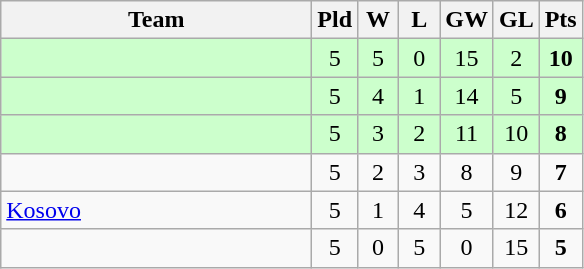<table class="wikitable" style="text-align:center">
<tr>
<th width=200>Team</th>
<th width=20>Pld</th>
<th width=20>W</th>
<th width=20>L</th>
<th width=20>GW</th>
<th width=20>GL</th>
<th width=20>Pts</th>
</tr>
<tr bgcolor=ccffcc>
<td style="text-align:left;"></td>
<td>5</td>
<td>5</td>
<td>0</td>
<td>15</td>
<td>2</td>
<td><strong>10</strong></td>
</tr>
<tr bgcolor=ccffcc>
<td style="text-align:left;"></td>
<td>5</td>
<td>4</td>
<td>1</td>
<td>14</td>
<td>5</td>
<td><strong>9</strong></td>
</tr>
<tr bgcolor=ccffcc>
<td style="text-align:left;"></td>
<td>5</td>
<td>3</td>
<td>2</td>
<td>11</td>
<td>10</td>
<td><strong>8</strong></td>
</tr>
<tr>
<td style="text-align:left;"></td>
<td>5</td>
<td>2</td>
<td>3</td>
<td>8</td>
<td>9</td>
<td><strong>7</strong></td>
</tr>
<tr>
<td style="text-align:left;"> <a href='#'>Kosovo</a></td>
<td>5</td>
<td>1</td>
<td>4</td>
<td>5</td>
<td>12</td>
<td><strong>6</strong></td>
</tr>
<tr>
<td style="text-align:left;"></td>
<td>5</td>
<td>0</td>
<td>5</td>
<td>0</td>
<td>15</td>
<td><strong>5</strong></td>
</tr>
</table>
